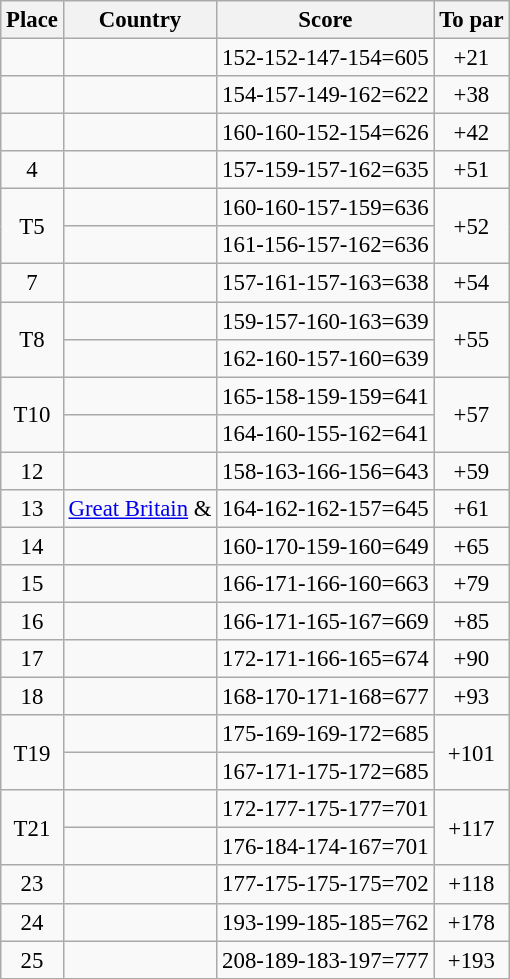<table class="wikitable" style="font-size:95%;">
<tr>
<th>Place</th>
<th>Country</th>
<th>Score</th>
<th>To par</th>
</tr>
<tr>
<td align=center></td>
<td></td>
<td>152-152-147-154=605</td>
<td align=center>+21</td>
</tr>
<tr>
<td align=center></td>
<td></td>
<td>154-157-149-162=622</td>
<td align=center>+38</td>
</tr>
<tr>
<td align=center></td>
<td></td>
<td>160-160-152-154=626</td>
<td align=center>+42</td>
</tr>
<tr>
<td align=center>4</td>
<td></td>
<td>157-159-157-162=635</td>
<td align=center>+51</td>
</tr>
<tr>
<td rowspan=2 align=center>T5</td>
<td></td>
<td>160-160-157-159=636</td>
<td rowspan=2 align=center>+52</td>
</tr>
<tr>
<td></td>
<td>161-156-157-162=636</td>
</tr>
<tr>
<td align=center>7</td>
<td></td>
<td>157-161-157-163=638</td>
<td align=center>+54</td>
</tr>
<tr>
<td rowspan=2 align=center>T8</td>
<td></td>
<td>159-157-160-163=639</td>
<td rowspan=2 align=center>+55</td>
</tr>
<tr>
<td></td>
<td>162-160-157-160=639</td>
</tr>
<tr>
<td rowspan=2 align=center>T10</td>
<td></td>
<td>165-158-159-159=641</td>
<td rowspan=2 align=center>+57</td>
</tr>
<tr>
<td></td>
<td>164-160-155-162=641</td>
</tr>
<tr>
<td align=center>12</td>
<td></td>
<td>158-163-166-156=643</td>
<td align=center>+59</td>
</tr>
<tr>
<td align=center>13</td>
<td> <a href='#'>Great Britain</a> &<br></td>
<td>164-162-162-157=645</td>
<td align=center>+61</td>
</tr>
<tr>
<td align=center>14</td>
<td></td>
<td>160-170-159-160=649</td>
<td align=center>+65</td>
</tr>
<tr>
<td align=center>15</td>
<td></td>
<td>166-171-166-160=663</td>
<td align=center>+79</td>
</tr>
<tr>
<td align=center>16</td>
<td></td>
<td>166-171-165-167=669</td>
<td align=center>+85</td>
</tr>
<tr>
<td align=center>17</td>
<td></td>
<td>172-171-166-165=674</td>
<td align=center>+90</td>
</tr>
<tr>
<td align=center>18</td>
<td></td>
<td>168-170-171-168=677</td>
<td align=center>+93</td>
</tr>
<tr>
<td rowspan=2 align=center>T19</td>
<td></td>
<td>175-169-169-172=685</td>
<td rowspan=2 align=center>+101</td>
</tr>
<tr>
<td></td>
<td>167-171-175-172=685</td>
</tr>
<tr>
<td rowspan=2 align=center>T21</td>
<td></td>
<td>172-177-175-177=701</td>
<td rowspan=2 align=center>+117</td>
</tr>
<tr>
<td></td>
<td>176-184-174-167=701</td>
</tr>
<tr>
<td align=center>23</td>
<td></td>
<td>177-175-175-175=702</td>
<td align=center>+118</td>
</tr>
<tr>
<td align=center>24</td>
<td></td>
<td>193-199-185-185=762</td>
<td align=center>+178</td>
</tr>
<tr>
<td align=center>25</td>
<td></td>
<td>208-189-183-197=777</td>
<td align=center>+193</td>
</tr>
</table>
